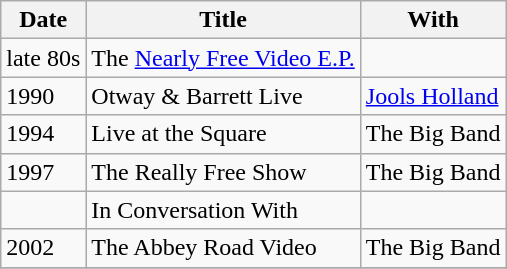<table class="wikitable">
<tr>
<th>Date</th>
<th>Title</th>
<th>With</th>
</tr>
<tr>
<td>late 80s</td>
<td>The <a href='#'>Nearly Free Video E.P.</a></td>
<td></td>
</tr>
<tr>
<td>1990</td>
<td>Otway & Barrett Live</td>
<td><a href='#'>Jools Holland</a></td>
</tr>
<tr>
<td>1994</td>
<td>Live at the Square</td>
<td>The Big Band</td>
</tr>
<tr>
<td>1997</td>
<td>The Really Free Show</td>
<td>The Big Band</td>
</tr>
<tr>
<td></td>
<td>In Conversation With</td>
<td></td>
</tr>
<tr>
<td>2002</td>
<td>The Abbey Road Video</td>
<td>The Big Band</td>
</tr>
<tr>
</tr>
</table>
